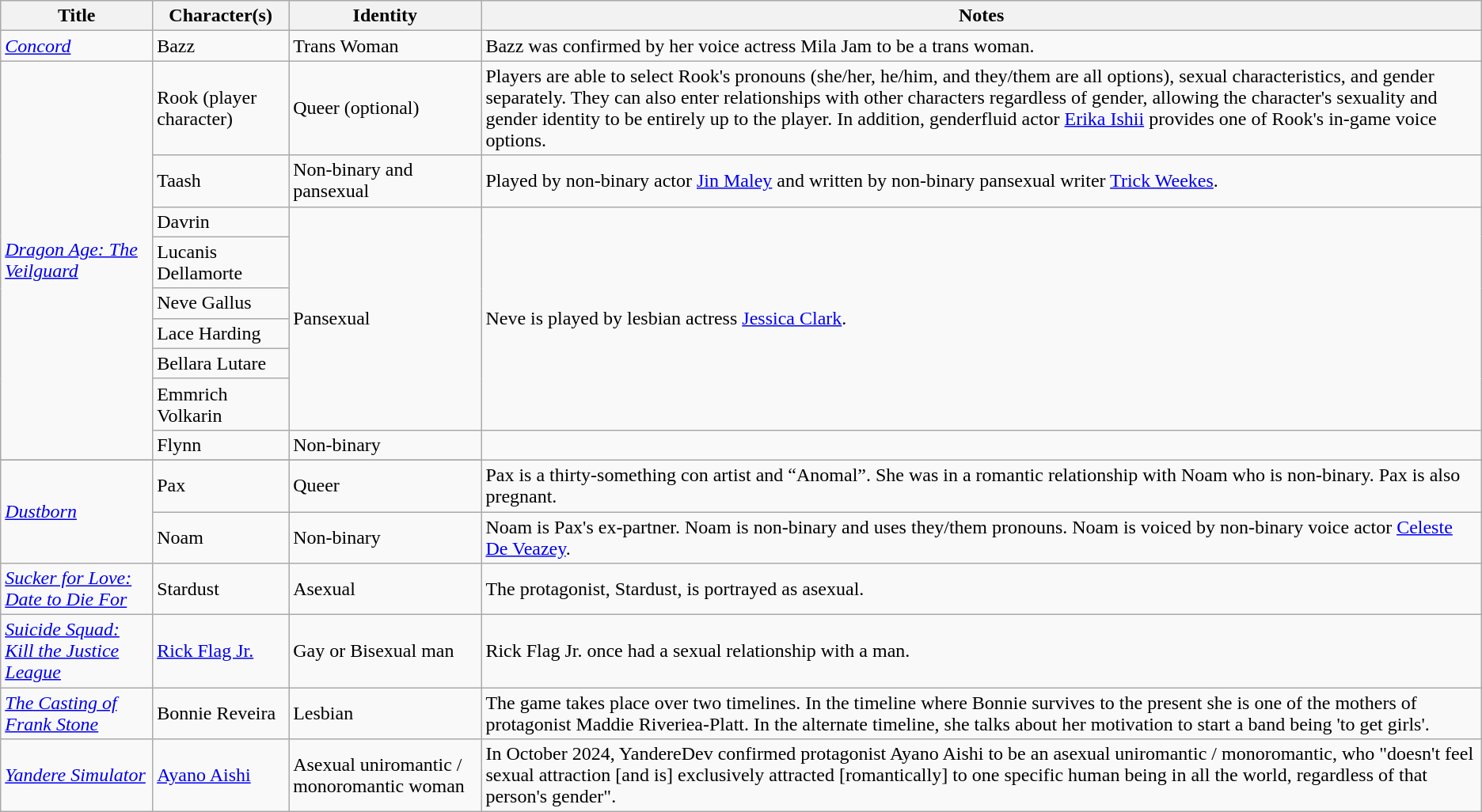<table class="wikitable sortable">
<tr>
<th>Title</th>
<th>Character(s)</th>
<th>Identity</th>
<th>Notes</th>
</tr>
<tr>
<td><em><a href='#'>Concord</a></em></td>
<td>Bazz</td>
<td>Trans Woman</td>
<td>Bazz was confirmed by her voice actress Mila Jam to be a trans woman. </td>
</tr>
<tr>
<td rowspan="9"><em><a href='#'>Dragon Age: The Veilguard</a></em></td>
<td>Rook (player character)</td>
<td>Queer (optional)</td>
<td>Players are able to select Rook's pronouns (she/her, he/him, and they/them are all options), sexual characteristics, and gender separately. They can also enter relationships with other characters regardless of gender, allowing the character's sexuality and gender identity to be entirely up to the player. In addition, genderfluid actor <a href='#'>Erika Ishii</a> provides one of Rook's in-game voice options.</td>
</tr>
<tr>
<td>Taash</td>
<td>Non-binary  and pansexual</td>
<td>Played by non-binary actor <a href='#'>Jin Maley</a> and written by non-binary pansexual writer <a href='#'>Trick Weekes</a>.</td>
</tr>
<tr>
<td>Davrin</td>
<td rowspan="6">Pansexual</td>
<td rowspan="6">Neve is played by lesbian actress <a href='#'>Jessica Clark</a>.</td>
</tr>
<tr>
<td>Lucanis Dellamorte</td>
</tr>
<tr>
<td>Neve Gallus</td>
</tr>
<tr>
<td>Lace Harding</td>
</tr>
<tr>
<td>Bellara Lutare</td>
</tr>
<tr>
<td>Emmrich Volkarin</td>
</tr>
<tr>
<td>Flynn</td>
<td>Non-binary</td>
</tr>
<tr>
</tr>
<tr>
<td rowspan="2"><em><a href='#'>Dustborn</a></em></td>
<td>Pax</td>
<td>Queer</td>
<td>Pax is a thirty-something con artist and “Anomal”. She was in a romantic relationship with Noam who is non-binary. Pax is also pregnant.</td>
</tr>
<tr>
<td>Noam</td>
<td>Non-binary</td>
<td>Noam is Pax's ex-partner. Noam is non-binary and uses they/them pronouns. Noam is voiced by non-binary voice actor <a href='#'>Celeste De Veazey</a>.</td>
</tr>
<tr>
<td><em><a href='#'>Sucker for Love: Date to Die For</a></em></td>
<td>Stardust</td>
<td>Asexual</td>
<td>The protagonist, Stardust, is portrayed as asexual.</td>
</tr>
<tr>
<td><em><a href='#'>Suicide Squad: Kill the Justice League</a></em></td>
<td><a href='#'>Rick Flag Jr.</a></td>
<td>Gay or Bisexual man</td>
<td>Rick Flag Jr. once had a sexual relationship with a man.</td>
</tr>
<tr>
<td><em><a href='#'>The Casting of Frank Stone</a></em></td>
<td>Bonnie Reveira</td>
<td>Lesbian</td>
<td>The game takes place over two timelines. In the timeline where Bonnie survives to the present she is one of the mothers of protagonist Maddie Riveriea-Platt. In the alternate timeline, she talks about her motivation to start a band being 'to get girls'.</td>
</tr>
<tr>
<td><em><a href='#'>Yandere Simulator</a></em></td>
<td><a href='#'>Ayano Aishi</a></td>
<td>Asexual uniromantic / monoromantic woman</td>
<td>In October 2024, YandereDev confirmed protagonist Ayano Aishi to be an asexual uniromantic / monoromantic, who "doesn't feel sexual attraction [and is] exclusively attracted [romantically] to one specific human being in all the world, regardless of that person's gender".</td>
</tr>
</table>
